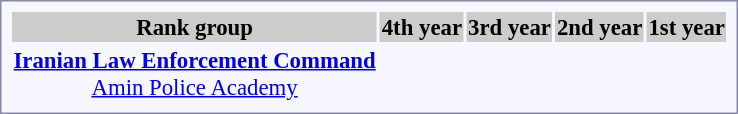<table style="border:1px solid #8888aa; background-color:#f7f8ff; padding:5px; font-size:95%; margin: 0px 12px 12px 0px; text-align:center;">
<tr bgcolor="#CCCCCC">
<th>Rank group</th>
<th>4th year</th>
<th>3rd year</th>
<th>2nd year</th>
<th>1st year</th>
</tr>
<tr>
<td><strong> <a href='#'>Iranian Law Enforcement Command</a></strong><br><a href='#'>Amin Police Academy</a></td>
<td></td>
<td></td>
<td></td>
<td></td>
</tr>
</table>
